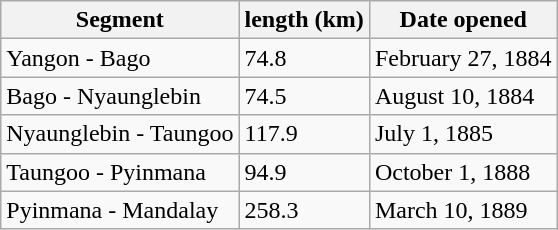<table class="wikitable">
<tr>
<th>Segment</th>
<th>length (km)</th>
<th>Date opened</th>
</tr>
<tr>
<td>Yangon - Bago</td>
<td>74.8</td>
<td>February 27, 1884</td>
</tr>
<tr>
<td>Bago - Nyaunglebin</td>
<td>74.5</td>
<td>August 10, 1884</td>
</tr>
<tr>
<td>Nyaunglebin - Taungoo</td>
<td>117.9</td>
<td>July 1, 1885</td>
</tr>
<tr>
<td>Taungoo - Pyinmana</td>
<td>94.9</td>
<td>October 1, 1888</td>
</tr>
<tr>
<td>Pyinmana - Mandalay</td>
<td>258.3</td>
<td>March 10, 1889</td>
</tr>
</table>
